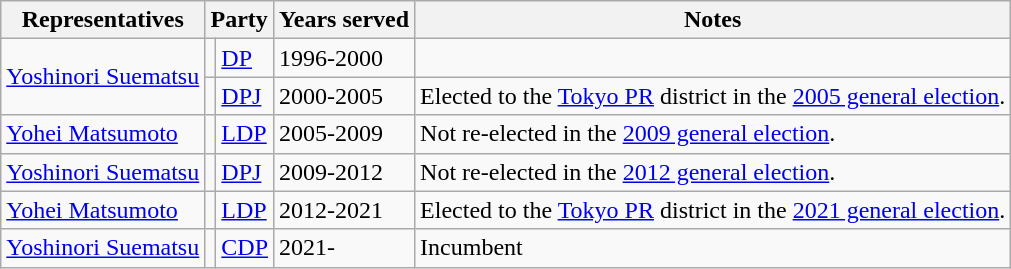<table class="wikitable">
<tr>
<th>Representatives</th>
<th colspan="2">Party</th>
<th>Years served</th>
<th>Notes</th>
</tr>
<tr>
<td rowspan="2"><a href='#'>Yoshinori Suematsu</a></td>
<td bgcolor=></td>
<td><a href='#'>DP</a></td>
<td>1996-2000</td>
<td></td>
</tr>
<tr>
<td bgcolor=></td>
<td><a href='#'>DPJ</a></td>
<td>2000-2005</td>
<td>Elected to the <a href='#'>Tokyo PR</a> district in the <a href='#'>2005 general election</a>.</td>
</tr>
<tr>
<td><a href='#'>Yohei Matsumoto</a></td>
<td bgcolor=></td>
<td><a href='#'>LDP</a></td>
<td>2005-2009</td>
<td>Not re-elected in the <a href='#'>2009 general election</a>.</td>
</tr>
<tr>
<td><a href='#'>Yoshinori Suematsu</a></td>
<td bgcolor=></td>
<td><a href='#'>DPJ</a></td>
<td>2009-2012</td>
<td>Not re-elected in the <a href='#'>2012 general election</a>.</td>
</tr>
<tr>
<td><a href='#'>Yohei Matsumoto</a></td>
<td bgcolor=></td>
<td><a href='#'>LDP</a></td>
<td>2012-2021</td>
<td>Elected to the <a href='#'>Tokyo PR</a> district in the <a href='#'>2021 general election</a>.</td>
</tr>
<tr>
<td><a href='#'>Yoshinori Suematsu</a></td>
<td bgcolor=></td>
<td><a href='#'>CDP</a></td>
<td>2021-</td>
<td>Incumbent</td>
</tr>
</table>
